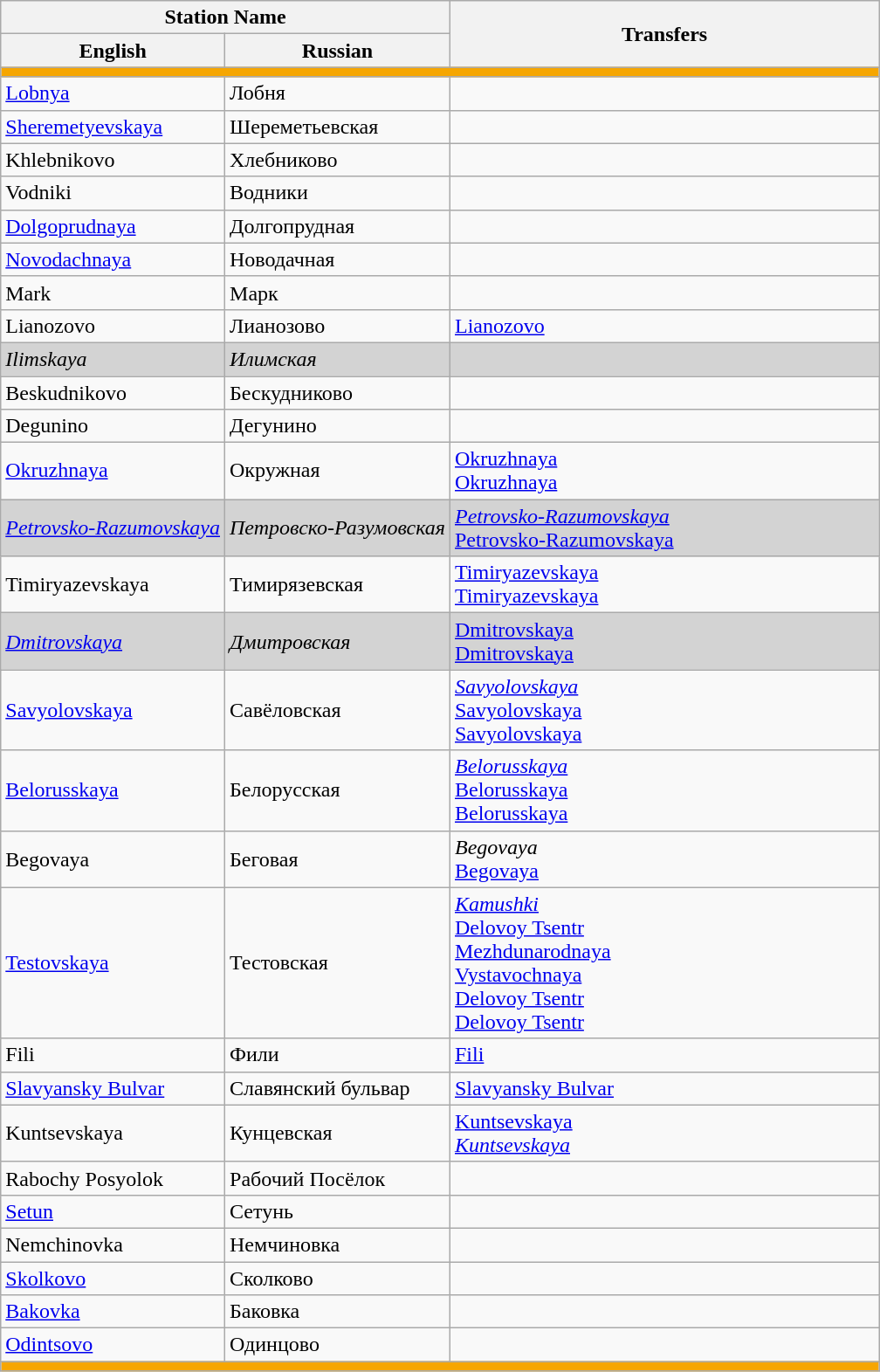<table class="wikitable">
<tr>
<th colspan="2" style="min-width: 165px;">Station Name</th>
<th rowspan="2" style="min-width: 320px;">Transfers</th>
</tr>
<tr>
<th>English</th>
<th>Russian</th>
</tr>
<tr style="background: #f6a600; height: 2pt">
<td colspan="3"></td>
</tr>
<tr>
<td><a href='#'>Lobnya</a></td>
<td>Лобня</td>
<td></td>
</tr>
<tr>
<td><a href='#'>Sheremetyevskaya</a></td>
<td>Шереметьевская</td>
<td></td>
</tr>
<tr>
<td>Khlebnikovo</td>
<td>Хлебниково</td>
<td></td>
</tr>
<tr>
<td>Vodniki</td>
<td>Водники</td>
<td></td>
</tr>
<tr>
<td><a href='#'>Dolgoprudnaya</a></td>
<td>Долгопрудная</td>
<td></td>
</tr>
<tr>
<td><a href='#'>Novodachnaya</a></td>
<td>Новодачная</td>
<td></td>
</tr>
<tr>
<td>Mark</td>
<td>Марк</td>
<td></td>
</tr>
<tr>
<td>Lianozovo</td>
<td>Лианозово</td>
<td> <a href='#'>Lianozovo</a></td>
</tr>
<tr bgcolor="lightgrey">
<td><em>Ilimskaya</em></td>
<td><em>Илимская</em></td>
<td></td>
</tr>
<tr>
<td>Beskudnikovo</td>
<td>Бескудниково</td>
<td></td>
</tr>
<tr>
<td>Degunino</td>
<td>Дегунино</td>
<td></td>
</tr>
<tr>
<td><a href='#'>Okruzhnaya</a></td>
<td>Окружная</td>
<td> <a href='#'>Okruzhnaya</a> <br>  <a href='#'>Okruzhnaya</a></td>
</tr>
<tr bgcolor="lightgrey">
<td><em><a href='#'>Petrovsko-Razumovskaya</a></em></td>
<td><em>Петровско-Разумовская</em></td>
<td> <em><a href='#'>Petrovsko-Razumovskaya</a> </em> <br>   <a href='#'>Petrovsko-Razumovskaya</a></td>
</tr>
<tr>
<td>Timiryazevskaya</td>
<td>Тимирязевская</td>
<td> <a href='#'>Timiryazevskaya</a> <br>  <a href='#'>Timiryazevskaya</a></td>
</tr>
<tr bgcolor="lightgrey">
<td><em><a href='#'>Dmitrovskaya</a></em></td>
<td><em>Дмитровская</em></td>
<td> <a href='#'>Dmitrovskaya</a> <br>  <a href='#'>Dmitrovskaya</a></td>
</tr>
<tr>
<td><a href='#'>Savyolovskaya</a></td>
<td>Савёловская</td>
<td> <em><a href='#'>Savyolovskaya</a></em> <br>  <a href='#'>Savyolovskaya</a> <br>  <a href='#'>Savyolovskaya</a></td>
</tr>
<tr>
<td><a href='#'>Belorusskaya</a></td>
<td>Белорусская</td>
<td> <em><a href='#'>Belorusskaya</a></em> <br>  <a href='#'>Belorusskaya</a> <br>  <a href='#'>Belorusskaya</a></td>
</tr>
<tr>
<td>Begovaya</td>
<td>Беговая</td>
<td> <em>Begovaya</em> <br>  <a href='#'>Begovaya</a></td>
</tr>
<tr>
<td><a href='#'>Testovskaya</a></td>
<td>Тестовская</td>
<td> <em><a href='#'>Kamushki</a></em> <br>  <a href='#'>Delovoy Tsentr</a> <br>  <a href='#'>Mezhdunarodnaya</a><br>  <a href='#'>Vystavochnaya</a><br> <a href='#'>Delovoy Tsentr</a><br> <a href='#'>Delovoy Tsentr</a></td>
</tr>
<tr>
<td>Fili</td>
<td>Фили</td>
<td> <a href='#'>Fili</a></td>
</tr>
<tr>
<td><a href='#'>Slavyansky Bulvar</a></td>
<td>Славянский бульвар</td>
<td> <a href='#'>Slavyansky Bulvar</a></td>
</tr>
<tr>
<td>Kuntsevskaya</td>
<td>Кунцевская</td>
<td>  <a href='#'>Kuntsevskaya</a> <br>  <em><a href='#'>Kuntsevskaya</a></em></td>
</tr>
<tr>
<td>Rabochy Posyolok</td>
<td>Рабочий Посёлок</td>
<td></td>
</tr>
<tr>
<td><a href='#'>Setun</a></td>
<td>Сетунь</td>
<td></td>
</tr>
<tr>
<td>Nemchinovka</td>
<td>Немчиновка</td>
<td></td>
</tr>
<tr>
<td><a href='#'>Skolkovo</a></td>
<td>Сколково</td>
<td></td>
</tr>
<tr>
<td><a href='#'>Bakovka</a></td>
<td>Баковка</td>
<td></td>
</tr>
<tr>
<td><a href='#'>Odintsovo</a></td>
<td>Одинцово</td>
<td></td>
</tr>
<tr style="background: #f6a600; height: 2pt">
<td colspan="3"></td>
</tr>
</table>
